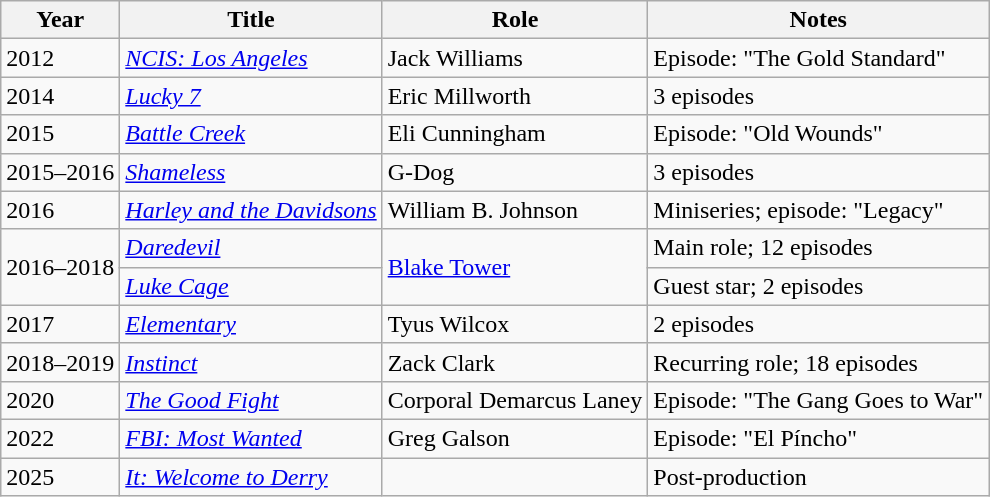<table class="wikitable">
<tr>
<th>Year</th>
<th>Title</th>
<th>Role</th>
<th>Notes</th>
</tr>
<tr>
<td>2012</td>
<td><em><a href='#'>NCIS: Los Angeles</a></em></td>
<td>Jack Williams</td>
<td>Episode: "The Gold Standard"</td>
</tr>
<tr>
<td>2014</td>
<td><em><a href='#'>Lucky 7</a></em></td>
<td>Eric Millworth</td>
<td>3 episodes</td>
</tr>
<tr>
<td>2015</td>
<td><em><a href='#'>Battle Creek</a></em></td>
<td>Eli Cunningham</td>
<td>Episode: "Old Wounds"</td>
</tr>
<tr>
<td>2015–2016</td>
<td><em><a href='#'>Shameless</a></em></td>
<td>G-Dog</td>
<td>3 episodes</td>
</tr>
<tr>
<td>2016</td>
<td><em><a href='#'>Harley and the Davidsons</a></em></td>
<td>William B. Johnson</td>
<td>Miniseries; episode: "Legacy"</td>
</tr>
<tr>
<td rowspan=2>2016–2018</td>
<td><em><a href='#'>Daredevil</a></em></td>
<td rowspan=2><a href='#'>Blake Tower</a></td>
<td>Main role; 12 episodes</td>
</tr>
<tr>
<td><em><a href='#'>Luke Cage</a></em></td>
<td>Guest star; 2 episodes</td>
</tr>
<tr>
<td>2017</td>
<td><em><a href='#'>Elementary</a></em></td>
<td>Tyus Wilcox</td>
<td>2 episodes</td>
</tr>
<tr>
<td>2018–2019</td>
<td><em><a href='#'>Instinct</a></em></td>
<td>Zack Clark</td>
<td>Recurring role; 18 episodes</td>
</tr>
<tr>
<td>2020</td>
<td><em><a href='#'>The Good Fight</a></em></td>
<td>Corporal Demarcus Laney</td>
<td>Episode: "The Gang Goes to War"</td>
</tr>
<tr>
<td>2022</td>
<td><em><a href='#'>FBI: Most Wanted</a></em></td>
<td>Greg Galson</td>
<td>Episode: "El Píncho"</td>
</tr>
<tr>
<td>2025</td>
<td><em><a href='#'>It: Welcome to Derry</a></em></td>
<td></td>
<td>Post-production</td>
</tr>
</table>
